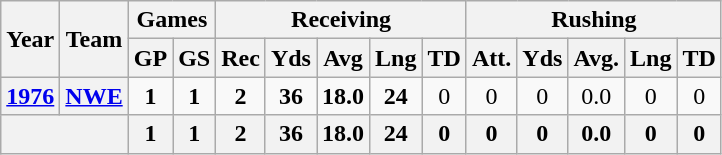<table class="wikitable" style="text-align:center">
<tr>
<th rowspan="2">Year</th>
<th rowspan="2">Team</th>
<th colspan="2">Games</th>
<th colspan="5">Receiving</th>
<th colspan="5">Rushing</th>
</tr>
<tr>
<th>GP</th>
<th>GS</th>
<th>Rec</th>
<th>Yds</th>
<th>Avg</th>
<th>Lng</th>
<th>TD</th>
<th>Att.</th>
<th>Yds</th>
<th>Avg.</th>
<th>Lng</th>
<th>TD</th>
</tr>
<tr>
<th><a href='#'>1976</a></th>
<th><a href='#'>NWE</a></th>
<td><strong>1</strong></td>
<td><strong>1</strong></td>
<td><strong>2</strong></td>
<td><strong>36</strong></td>
<td><strong>18.0</strong></td>
<td><strong>24</strong></td>
<td>0</td>
<td>0</td>
<td>0</td>
<td>0.0</td>
<td>0</td>
<td>0</td>
</tr>
<tr>
<th colspan="2"></th>
<th>1</th>
<th>1</th>
<th>2</th>
<th>36</th>
<th>18.0</th>
<th>24</th>
<th>0</th>
<th>0</th>
<th>0</th>
<th>0.0</th>
<th>0</th>
<th>0</th>
</tr>
</table>
